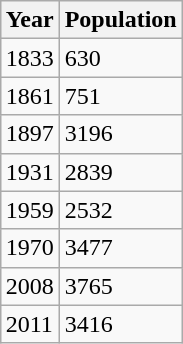<table class=wikitable style="float:right; clear:right; margin:0 0 0.5em 1em;">
<tr>
<th>Year</th>
<th>Population</th>
</tr>
<tr>
<td>1833</td>
<td>630</td>
</tr>
<tr>
<td>1861</td>
<td>751</td>
</tr>
<tr>
<td>1897</td>
<td>3196</td>
</tr>
<tr>
<td>1931</td>
<td>2839</td>
</tr>
<tr>
<td>1959</td>
<td>2532</td>
</tr>
<tr>
<td>1970</td>
<td>3477</td>
</tr>
<tr>
<td>2008</td>
<td>3765</td>
</tr>
<tr>
<td>2011</td>
<td>3416</td>
</tr>
</table>
